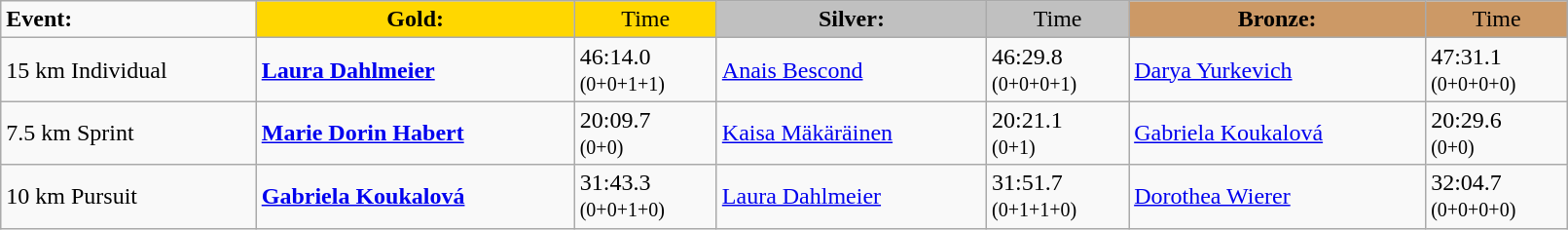<table class="wikitable" width=85%>
<tr>
<td><strong>Event:</strong></td>
<td style="text-align:center;background-color:gold;"><strong>Gold:</strong></td>
<td style="text-align:center;background-color:gold;">Time</td>
<td style="text-align:center;background-color:silver;"><strong>Silver:</strong></td>
<td style="text-align:center;background-color:silver;">Time</td>
<td style="text-align:center;background-color:#CC9966;"><strong>Bronze:</strong></td>
<td style="text-align:center;background-color:#CC9966;">Time</td>
</tr>
<tr>
<td>15 km Individual<br></td>
<td><strong><a href='#'>Laura Dahlmeier</a></strong><br><small></small></td>
<td>46:14.0<br><small>(0+0+1+1)</small></td>
<td><a href='#'>Anais Bescond</a><br><small></small></td>
<td>46:29.8<br><small>(0+0+0+1)</small></td>
<td><a href='#'>Darya Yurkevich</a><br><small></small></td>
<td>47:31.1<br><small>(0+0+0+0)</small></td>
</tr>
<tr>
<td>7.5 km Sprint<br></td>
<td><strong><a href='#'>Marie Dorin Habert</a></strong><br><small></small></td>
<td>20:09.7<br><small>(0+0)</small></td>
<td><a href='#'>Kaisa Mäkäräinen</a><br><small></small></td>
<td>20:21.1<br><small>(0+1)</small></td>
<td><a href='#'>Gabriela Koukalová</a><br><small></small></td>
<td>20:29.6<br><small>(0+0)</small></td>
</tr>
<tr>
<td>10 km Pursuit<br></td>
<td><strong><a href='#'>Gabriela Koukalová</a></strong><br><small></small></td>
<td>31:43.3<br><small>(0+0+1+0)</small></td>
<td><a href='#'>Laura Dahlmeier</a><br><small></small></td>
<td>31:51.7<br><small>(0+1+1+0)</small></td>
<td><a href='#'>Dorothea Wierer</a><br><small></small></td>
<td>32:04.7<br><small>(0+0+0+0)</small></td>
</tr>
</table>
